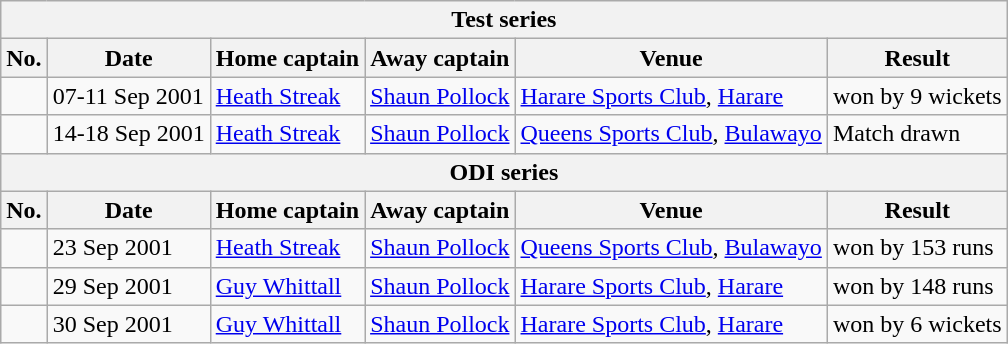<table class="wikitable">
<tr>
<th colspan="6">Test series</th>
</tr>
<tr>
<th>No.</th>
<th>Date</th>
<th>Home captain</th>
<th>Away captain</th>
<th>Venue</th>
<th>Result</th>
</tr>
<tr>
<td></td>
<td>07-11 Sep 2001</td>
<td><a href='#'>Heath Streak</a></td>
<td><a href='#'>Shaun Pollock</a></td>
<td><a href='#'>Harare Sports Club</a>, <a href='#'>Harare</a></td>
<td> won by 9 wickets</td>
</tr>
<tr>
<td></td>
<td>14-18 Sep 2001</td>
<td><a href='#'>Heath Streak</a></td>
<td><a href='#'>Shaun Pollock</a></td>
<td><a href='#'>Queens Sports Club</a>, <a href='#'>Bulawayo</a></td>
<td>Match drawn</td>
</tr>
<tr>
<th colspan="6">ODI series</th>
</tr>
<tr>
<th>No.</th>
<th>Date</th>
<th>Home captain</th>
<th>Away captain</th>
<th>Venue</th>
<th>Result</th>
</tr>
<tr>
<td></td>
<td>23 Sep 2001</td>
<td><a href='#'>Heath Streak</a></td>
<td><a href='#'>Shaun Pollock</a></td>
<td><a href='#'>Queens Sports Club</a>, <a href='#'>Bulawayo</a></td>
<td> won by 153 runs</td>
</tr>
<tr>
<td></td>
<td>29 Sep 2001</td>
<td><a href='#'>Guy Whittall</a></td>
<td><a href='#'>Shaun Pollock</a></td>
<td><a href='#'>Harare Sports Club</a>, <a href='#'>Harare</a></td>
<td> won by 148 runs</td>
</tr>
<tr>
<td></td>
<td>30 Sep 2001</td>
<td><a href='#'>Guy Whittall</a></td>
<td><a href='#'>Shaun Pollock</a></td>
<td><a href='#'>Harare Sports Club</a>, <a href='#'>Harare</a></td>
<td> won by 6 wickets</td>
</tr>
</table>
